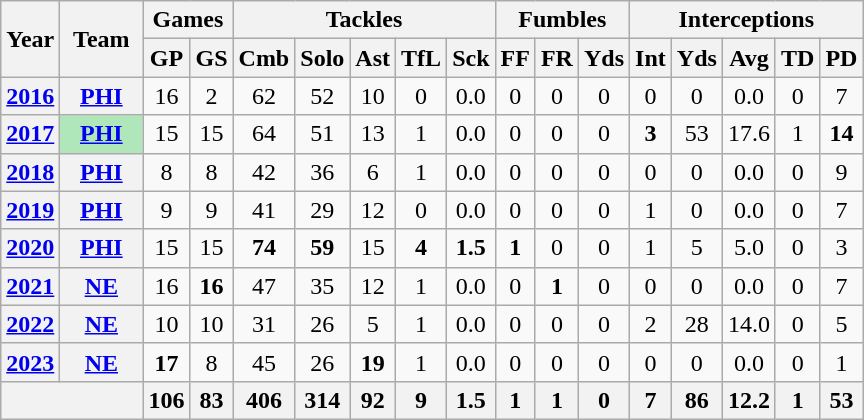<table class="wikitable" width="auto" style="text-align: center">
<tr>
<th rowspan="2">Year</th>
<th rowspan="2">Team</th>
<th colspan="2">Games</th>
<th colspan="5">Tackles</th>
<th colspan="3">Fumbles</th>
<th colspan="5">Interceptions</th>
</tr>
<tr>
<th>GP</th>
<th>GS</th>
<th>Cmb</th>
<th>Solo</th>
<th>Ast</th>
<th>TfL</th>
<th>Sck</th>
<th>FF</th>
<th>FR</th>
<th>Yds</th>
<th>Int</th>
<th>Yds</th>
<th>Avg</th>
<th>TD</th>
<th>PD</th>
</tr>
<tr>
<th><a href='#'>2016</a></th>
<th><a href='#'>PHI</a></th>
<td>16</td>
<td>2</td>
<td>62</td>
<td>52</td>
<td>10</td>
<td>0</td>
<td>0.0</td>
<td>0</td>
<td>0</td>
<td>0</td>
<td>0</td>
<td>0</td>
<td>0.0</td>
<td>0</td>
<td>7</td>
</tr>
<tr>
<th><a href='#'>2017</a></th>
<th style="background:#afe6ba; width:3em;"><a href='#'>PHI</a></th>
<td>15</td>
<td>15</td>
<td>64</td>
<td>51</td>
<td>13</td>
<td>1</td>
<td>0.0</td>
<td>0</td>
<td>0</td>
<td>0</td>
<td><strong>3</strong></td>
<td>53</td>
<td>17.6</td>
<td>1</td>
<td><strong>14</strong></td>
</tr>
<tr>
<th><a href='#'>2018</a></th>
<th><a href='#'>PHI</a></th>
<td>8</td>
<td>8</td>
<td>42</td>
<td>36</td>
<td>6</td>
<td>1</td>
<td>0.0</td>
<td>0</td>
<td>0</td>
<td>0</td>
<td>0</td>
<td>0</td>
<td>0.0</td>
<td>0</td>
<td>9</td>
</tr>
<tr>
<th><a href='#'>2019</a></th>
<th><a href='#'>PHI</a></th>
<td>9</td>
<td>9</td>
<td>41</td>
<td>29</td>
<td>12</td>
<td>0</td>
<td>0.0</td>
<td>0</td>
<td>0</td>
<td>0</td>
<td>1</td>
<td>0</td>
<td>0.0</td>
<td>0</td>
<td>7</td>
</tr>
<tr>
<th><a href='#'>2020</a></th>
<th><a href='#'>PHI</a></th>
<td>15</td>
<td>15</td>
<td><strong>74</strong></td>
<td><strong>59</strong></td>
<td>15</td>
<td><strong>4</strong></td>
<td><strong>1.5</strong></td>
<td><strong>1</strong></td>
<td>0</td>
<td>0</td>
<td>1</td>
<td>5</td>
<td>5.0</td>
<td>0</td>
<td>3</td>
</tr>
<tr>
<th><a href='#'>2021</a></th>
<th><a href='#'>NE</a></th>
<td>16</td>
<td><strong>16</strong></td>
<td>47</td>
<td>35</td>
<td>12</td>
<td>1</td>
<td>0.0</td>
<td>0</td>
<td><strong>1</strong></td>
<td>0</td>
<td>0</td>
<td>0</td>
<td>0.0</td>
<td>0</td>
<td>7</td>
</tr>
<tr>
<th><a href='#'>2022</a></th>
<th><a href='#'>NE</a></th>
<td>10</td>
<td>10</td>
<td>31</td>
<td>26</td>
<td>5</td>
<td>1</td>
<td>0.0</td>
<td>0</td>
<td>0</td>
<td>0</td>
<td>2</td>
<td>28</td>
<td>14.0</td>
<td>0</td>
<td>5</td>
</tr>
<tr>
<th><a href='#'>2023</a></th>
<th><a href='#'>NE</a></th>
<td><strong>17</strong></td>
<td>8</td>
<td>45</td>
<td>26</td>
<td><strong>19</strong></td>
<td>1</td>
<td>0.0</td>
<td>0</td>
<td>0</td>
<td>0</td>
<td>0</td>
<td>0</td>
<td>0.0</td>
<td>0</td>
<td>1</td>
</tr>
<tr>
<th colspan="2"></th>
<th>106</th>
<th>83</th>
<th>406</th>
<th>314</th>
<th>92</th>
<th>9</th>
<th>1.5</th>
<th>1</th>
<th>1</th>
<th>0</th>
<th>7</th>
<th>86</th>
<th>12.2</th>
<th>1</th>
<th>53</th>
</tr>
</table>
